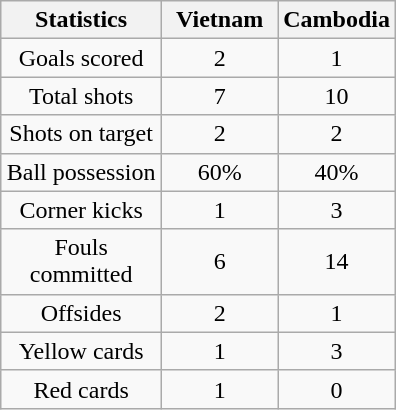<table class="wikitable" style="margin:1em auto; text-align:center;">
<tr>
<th scope=col width=100>Statistics</th>
<th scope=col width=70>Vietnam</th>
<th scope=col width=70>Cambodia</th>
</tr>
<tr>
<td>Goals scored</td>
<td>2</td>
<td>1</td>
</tr>
<tr>
<td>Total shots</td>
<td>7</td>
<td>10</td>
</tr>
<tr>
<td>Shots on target</td>
<td>2</td>
<td>2</td>
</tr>
<tr>
<td>Ball possession</td>
<td>60%</td>
<td>40%</td>
</tr>
<tr>
<td>Corner kicks</td>
<td>1</td>
<td>3</td>
</tr>
<tr>
<td>Fouls committed</td>
<td>6</td>
<td>14</td>
</tr>
<tr>
<td>Offsides</td>
<td>2</td>
<td>1</td>
</tr>
<tr>
<td>Yellow cards</td>
<td>1</td>
<td>3</td>
</tr>
<tr>
<td>Red cards</td>
<td>1</td>
<td>0</td>
</tr>
</table>
